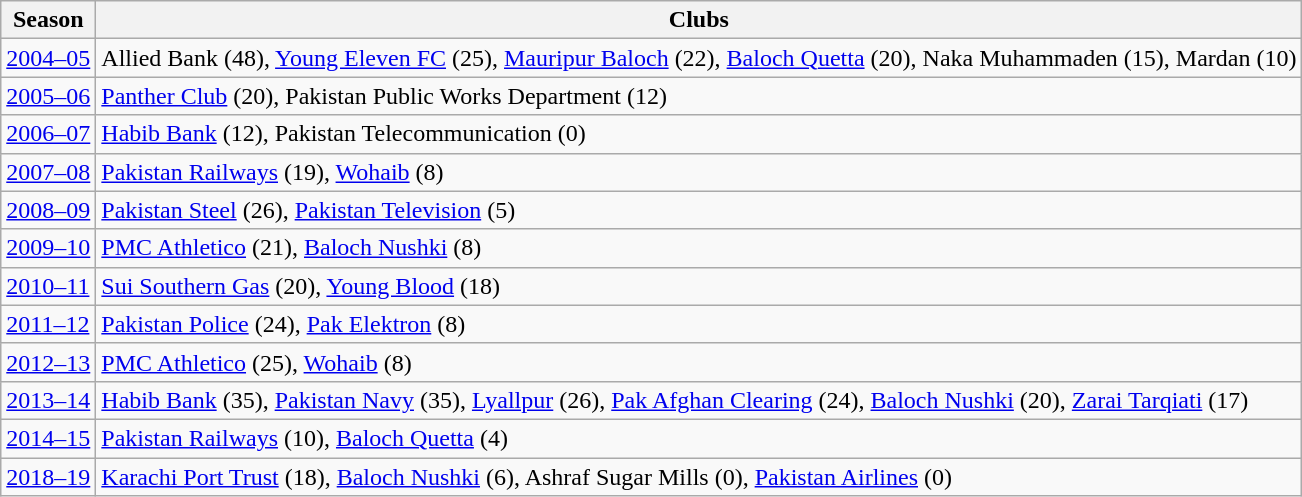<table class="wikitable" style="text-align:left;">
<tr>
<th>Season</th>
<th>Clubs</th>
</tr>
<tr>
<td><a href='#'>2004–05</a></td>
<td>Allied Bank (48), <a href='#'>Young Eleven FC</a> (25), <a href='#'>Mauripur Baloch</a> (22), <a href='#'>Baloch Quetta</a> (20), Naka Muhammaden (15), Mardan (10)</td>
</tr>
<tr>
<td><a href='#'>2005–06</a></td>
<td><a href='#'>Panther Club</a> (20), Pakistan Public Works Department (12)</td>
</tr>
<tr>
<td><a href='#'>2006–07</a></td>
<td><a href='#'>Habib Bank</a> (12), Pakistan Telecommunication (0)</td>
</tr>
<tr>
<td><a href='#'>2007–08</a></td>
<td><a href='#'>Pakistan Railways</a> (19), <a href='#'>Wohaib</a> (8)</td>
</tr>
<tr>
<td><a href='#'>2008–09</a></td>
<td><a href='#'>Pakistan Steel</a> (26), <a href='#'>Pakistan Television</a> (5)</td>
</tr>
<tr>
<td><a href='#'>2009–10</a></td>
<td><a href='#'>PMC Athletico</a> (21), <a href='#'>Baloch Nushki</a> (8)</td>
</tr>
<tr>
<td><a href='#'>2010–11</a></td>
<td><a href='#'>Sui Southern Gas</a> (20), <a href='#'>Young Blood</a> (18)</td>
</tr>
<tr>
<td><a href='#'>2011–12</a></td>
<td><a href='#'>Pakistan Police</a> (24), <a href='#'>Pak Elektron</a> (8)</td>
</tr>
<tr>
<td><a href='#'>2012–13</a></td>
<td><a href='#'>PMC Athletico</a> (25), <a href='#'>Wohaib</a> (8)</td>
</tr>
<tr>
<td><a href='#'>2013–14</a></td>
<td><a href='#'>Habib Bank</a> (35), <a href='#'>Pakistan Navy</a> (35), <a href='#'>Lyallpur</a> (26), <a href='#'>Pak Afghan Clearing</a> (24), <a href='#'>Baloch Nushki</a> (20), <a href='#'>Zarai Tarqiati</a> (17)</td>
</tr>
<tr>
<td><a href='#'>2014–15</a></td>
<td><a href='#'>Pakistan Railways</a> (10), <a href='#'>Baloch Quetta</a> (4)</td>
</tr>
<tr>
<td><a href='#'>2018–19</a></td>
<td><a href='#'>Karachi Port Trust</a> (18), <a href='#'>Baloch Nushki</a> (6), Ashraf Sugar Mills (0), <a href='#'>Pakistan Airlines</a> (0)</td>
</tr>
</table>
